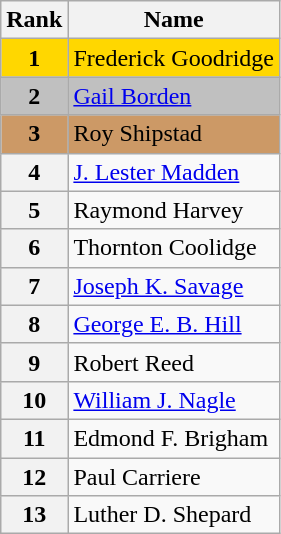<table class="wikitable">
<tr>
<th>Rank</th>
<th>Name</th>
</tr>
<tr bgcolor="gold">
<td align="center"><strong>1</strong></td>
<td>Frederick Goodridge</td>
</tr>
<tr bgcolor="silver">
<td align="center"><strong>2</strong></td>
<td><a href='#'>Gail Borden</a></td>
</tr>
<tr bgcolor="cc9966">
<td align="center"><strong>3</strong></td>
<td>Roy Shipstad</td>
</tr>
<tr>
<th>4</th>
<td><a href='#'>J. Lester Madden</a></td>
</tr>
<tr>
<th>5</th>
<td>Raymond Harvey</td>
</tr>
<tr>
<th>6</th>
<td>Thornton Coolidge</td>
</tr>
<tr>
<th>7</th>
<td><a href='#'>Joseph K. Savage</a></td>
</tr>
<tr>
<th>8</th>
<td><a href='#'>George E. B. Hill</a></td>
</tr>
<tr>
<th>9</th>
<td>Robert Reed</td>
</tr>
<tr>
<th>10</th>
<td><a href='#'>William J. Nagle</a></td>
</tr>
<tr>
<th>11</th>
<td>Edmond F. Brigham</td>
</tr>
<tr>
<th>12</th>
<td>Paul Carriere</td>
</tr>
<tr>
<th>13</th>
<td>Luther D. Shepard</td>
</tr>
</table>
